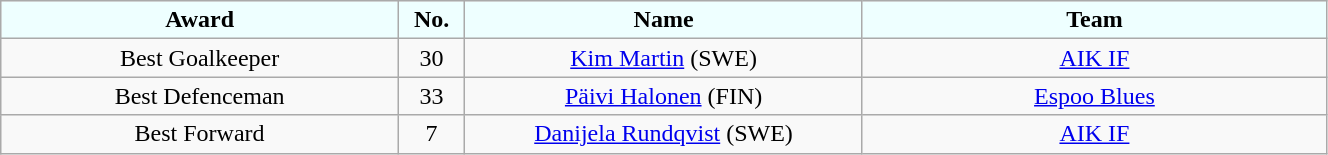<table class="wikitable" width="70%">
<tr style="font-weight:bold; background-color:#eeffff;" align="center" |>
<td width="30%">Award</td>
<td width="5%">No.</td>
<td width="30%">Name</td>
<td width="35%">Team</td>
</tr>
<tr align="center">
<td>Best Goalkeeper</td>
<td>30</td>
<td><a href='#'>Kim Martin</a> (SWE)</td>
<td> <a href='#'>AIK IF</a></td>
</tr>
<tr align="center">
<td>Best Defenceman</td>
<td>33</td>
<td><a href='#'>Päivi Halonen</a> (FIN)</td>
<td> <a href='#'>Espoo Blues</a></td>
</tr>
<tr align="center">
<td>Best Forward</td>
<td>7</td>
<td><a href='#'>Danijela Rundqvist</a> (SWE)</td>
<td> <a href='#'>AIK IF</a></td>
</tr>
</table>
